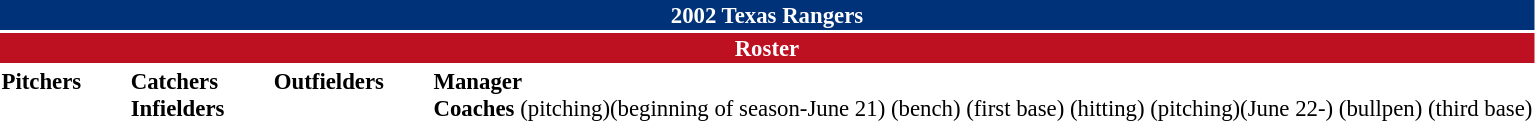<table class="toccolours" style="font-size: 95%;">
<tr>
<th colspan="10" style="background-color: #003279; color: #FFFFFF; text-align: center;">2002 Texas Rangers</th>
</tr>
<tr>
<td colspan="10" style="background-color: #bd1021; color: white; text-align: center;"><strong>Roster</strong></td>
</tr>
<tr>
<td valign="top"><strong>Pitchers</strong><br>
























</td>
<td width="25px"></td>
<td valign="top"><strong>Catchers</strong><br>



<strong>Infielders</strong>







</td>
<td width="25px"></td>
<td valign="top"><strong>Outfielders</strong><br>










</td>
<td width="25px"></td>
<td valign="top"><strong>Manager</strong><br>
<strong>Coaches</strong>
 (pitching)(beginning of season-June 21)
 (bench)
 (first base)
 (hitting)
 (pitching)(June 22-)
 (bullpen)
 (third base)</td>
</tr>
</table>
